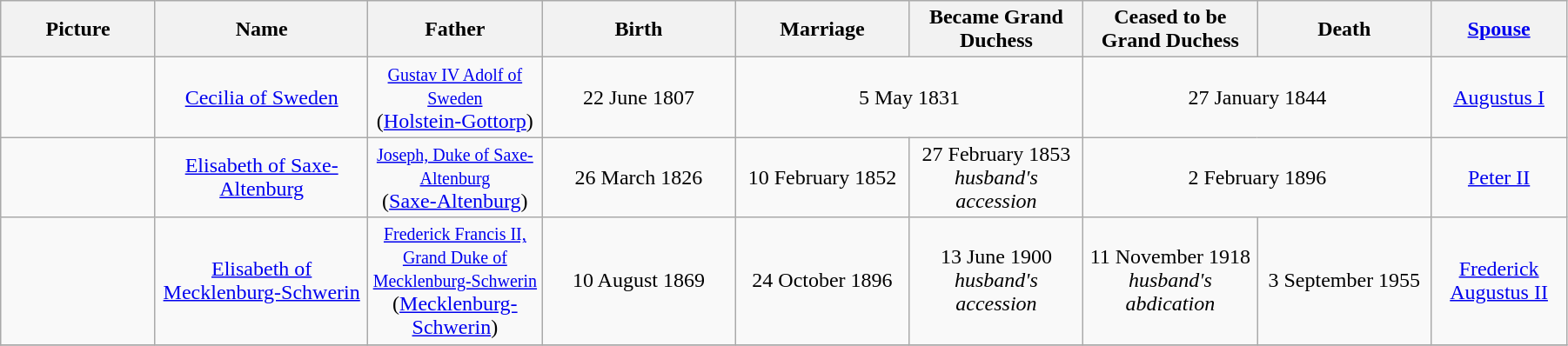<table width=95% class="wikitable">
<tr>
<th width = "8%">Picture</th>
<th width = "11%">Name</th>
<th width = "9%">Father</th>
<th width = "10%">Birth</th>
<th width = "9%">Marriage</th>
<th width = "9%">Became Grand Duchess</th>
<th width = "9%">Ceased to be Grand Duchess</th>
<th width = "9%">Death</th>
<th width = "7%"><a href='#'>Spouse</a></th>
</tr>
<tr>
<td align="center"></td>
<td align="center"><a href='#'>Cecilia of Sweden</a></td>
<td align="center"><small><a href='#'>Gustav IV Adolf of Sweden</a></small> <br> (<a href='#'>Holstein-Gottorp</a>)</td>
<td align=center>22 June 1807</td>
<td align="center" colspan="2">5 May 1831</td>
<td align="center" colspan="2">27 January 1844</td>
<td align=center><a href='#'>Augustus I</a></td>
</tr>
<tr>
<td align="center"></td>
<td align="center"><a href='#'>Elisabeth of Saxe-Altenburg</a></td>
<td align="center"><small><a href='#'>Joseph, Duke of Saxe-Altenburg</a></small> <br> (<a href='#'>Saxe-Altenburg</a>)</td>
<td align=center>26 March 1826</td>
<td align=center>10 February 1852</td>
<td align=center>27 February 1853<br><em>husband's accession</em></td>
<td align="center" colspan="2">2 February 1896</td>
<td align=center><a href='#'>Peter II</a></td>
</tr>
<tr>
<td align="center"></td>
<td align="center"><a href='#'>Elisabeth of Mecklenburg-Schwerin</a></td>
<td align="center"><small><a href='#'>Frederick Francis II, Grand Duke of Mecklenburg-Schwerin</a></small> <br> (<a href='#'>Mecklenburg-Schwerin</a>)</td>
<td align=center>10 August 1869</td>
<td align=center>24 October 1896</td>
<td align=center>13 June 1900<br><em>husband's accession</em></td>
<td align=center>11 November 1918<br><em>husband's abdication</em></td>
<td align=center>3 September 1955</td>
<td align=center><a href='#'>Frederick Augustus II</a></td>
</tr>
<tr>
</tr>
</table>
